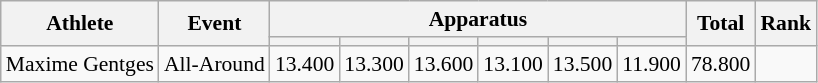<table class="wikitable" style="font-size:90%">
<tr>
<th rowspan=2>Athlete</th>
<th rowspan=2>Event</th>
<th colspan=6>Apparatus</th>
<th rowspan=2>Total</th>
<th rowspan=2>Rank</th>
</tr>
<tr style="font-size:95%">
<th></th>
<th></th>
<th></th>
<th></th>
<th></th>
<th></th>
</tr>
<tr align=center>
<td align=left>Maxime Gentges</td>
<td align=left rowspan=2>All-Around</td>
<td>13.400</td>
<td>13.300</td>
<td>13.600</td>
<td>13.100</td>
<td>13.500</td>
<td>11.900</td>
<td>78.800</td>
<td></td>
</tr>
</table>
